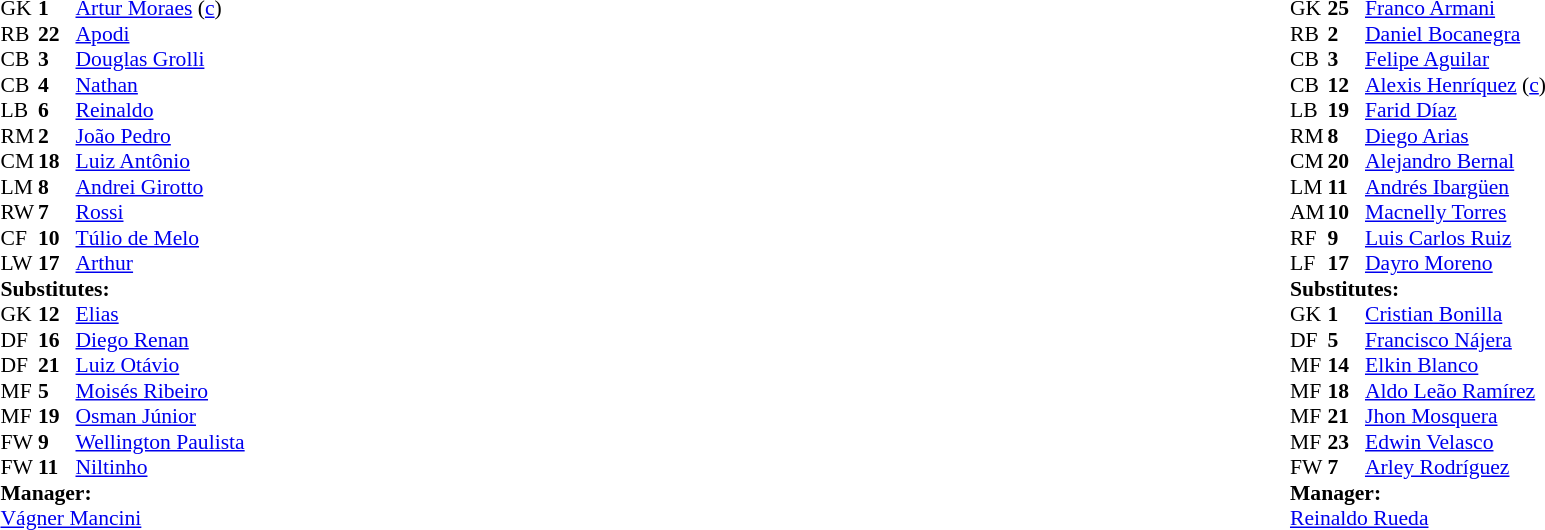<table width="100%">
<tr>
<td valign="top" width="40%"><br><table style="font-size:90%" cellspacing="0" cellpadding="0">
<tr>
<th width=25></th>
<th width=25></th>
</tr>
<tr>
<td>GK</td>
<td><strong>1</strong></td>
<td> <a href='#'>Artur Moraes</a> (<a href='#'>c</a>)</td>
</tr>
<tr>
<td>RB</td>
<td><strong>22</strong></td>
<td> <a href='#'>Apodi</a></td>
<td></td>
</tr>
<tr>
<td>CB</td>
<td><strong>3</strong></td>
<td> <a href='#'>Douglas Grolli</a></td>
<td></td>
<td></td>
</tr>
<tr>
<td>CB</td>
<td><strong>4</strong></td>
<td> <a href='#'>Nathan</a></td>
</tr>
<tr>
<td>LB</td>
<td><strong>6</strong></td>
<td> <a href='#'>Reinaldo</a></td>
</tr>
<tr>
<td>RM</td>
<td><strong>2</strong></td>
<td> <a href='#'>João Pedro</a></td>
</tr>
<tr>
<td>CM</td>
<td><strong>18</strong></td>
<td> <a href='#'>Luiz Antônio</a></td>
<td></td>
<td></td>
</tr>
<tr>
<td>LM</td>
<td><strong>8</strong></td>
<td> <a href='#'>Andrei Girotto</a></td>
</tr>
<tr>
<td>RW</td>
<td><strong>7</strong></td>
<td> <a href='#'>Rossi</a></td>
</tr>
<tr>
<td>CF</td>
<td><strong>10</strong></td>
<td> <a href='#'>Túlio de Melo</a></td>
<td></td>
<td></td>
</tr>
<tr>
<td>LW</td>
<td><strong>17</strong></td>
<td> <a href='#'>Arthur</a></td>
</tr>
<tr>
<td colspan=3><strong>Substitutes:</strong></td>
</tr>
<tr>
<td>GK</td>
<td><strong>12</strong></td>
<td> <a href='#'>Elias</a></td>
</tr>
<tr>
<td>DF</td>
<td><strong>16</strong></td>
<td> <a href='#'>Diego Renan</a></td>
</tr>
<tr>
<td>DF</td>
<td><strong>21</strong></td>
<td> <a href='#'>Luiz Otávio</a></td>
<td></td>
<td></td>
</tr>
<tr>
<td>MF</td>
<td><strong>5</strong></td>
<td> <a href='#'>Moisés Ribeiro</a></td>
<td></td>
<td></td>
</tr>
<tr>
<td>MF</td>
<td><strong>19</strong></td>
<td> <a href='#'>Osman Júnior</a></td>
</tr>
<tr>
<td>FW</td>
<td><strong>9</strong></td>
<td> <a href='#'>Wellington Paulista</a></td>
<td></td>
<td></td>
</tr>
<tr>
<td>FW</td>
<td><strong>11</strong></td>
<td> <a href='#'>Niltinho</a></td>
</tr>
<tr>
<td colspan=3><strong>Manager:</strong></td>
</tr>
<tr>
<td colspan=3> <a href='#'>Vágner Mancini</a></td>
</tr>
</table>
</td>
<td valign="top"></td>
<td valign="top" width="50%"><br><table style="font-size:90%; margin:auto" cellspacing="0" cellpadding="0">
<tr>
<th width=25></th>
<th width=25></th>
</tr>
<tr>
<td>GK</td>
<td><strong>25</strong></td>
<td> <a href='#'>Franco Armani</a></td>
</tr>
<tr>
<td>RB</td>
<td><strong>2</strong></td>
<td> <a href='#'>Daniel Bocanegra</a></td>
<td></td>
</tr>
<tr>
<td>CB</td>
<td><strong>3</strong></td>
<td> <a href='#'>Felipe Aguilar</a></td>
</tr>
<tr>
<td>CB</td>
<td><strong>12</strong></td>
<td> <a href='#'>Alexis Henríquez</a> (<a href='#'>c</a>)</td>
<td></td>
</tr>
<tr>
<td>LB</td>
<td><strong>19</strong></td>
<td> <a href='#'>Farid Díaz</a></td>
</tr>
<tr>
<td>RM</td>
<td><strong>8</strong></td>
<td> <a href='#'>Diego Arias</a></td>
<td></td>
</tr>
<tr>
<td>CM</td>
<td><strong>20</strong></td>
<td> <a href='#'>Alejandro Bernal</a></td>
<td></td>
<td></td>
</tr>
<tr>
<td>LM</td>
<td><strong>11</strong></td>
<td> <a href='#'>Andrés Ibargüen</a></td>
<td></td>
<td></td>
</tr>
<tr>
<td>AM</td>
<td><strong>10</strong></td>
<td> <a href='#'>Macnelly Torres</a></td>
</tr>
<tr>
<td>RF</td>
<td><strong>9</strong></td>
<td> <a href='#'>Luis Carlos Ruiz</a></td>
</tr>
<tr>
<td>LF</td>
<td><strong>17</strong></td>
<td> <a href='#'>Dayro Moreno</a></td>
<td></td>
<td></td>
</tr>
<tr>
<td colspan=3><strong>Substitutes:</strong></td>
</tr>
<tr>
<td>GK</td>
<td><strong>1</strong></td>
<td> <a href='#'>Cristian Bonilla</a></td>
</tr>
<tr>
<td>DF</td>
<td><strong>5</strong></td>
<td> <a href='#'>Francisco Nájera</a></td>
</tr>
<tr>
<td>MF</td>
<td><strong>14</strong></td>
<td> <a href='#'>Elkin Blanco</a></td>
</tr>
<tr>
<td>MF</td>
<td><strong>18</strong></td>
<td> <a href='#'>Aldo Leão Ramírez</a></td>
<td></td>
<td></td>
</tr>
<tr>
<td>MF</td>
<td><strong>21</strong></td>
<td> <a href='#'>Jhon Mosquera</a></td>
<td></td>
<td></td>
</tr>
<tr>
<td>MF</td>
<td><strong>23</strong></td>
<td> <a href='#'>Edwin Velasco</a></td>
</tr>
<tr>
<td>FW</td>
<td><strong>7</strong></td>
<td> <a href='#'>Arley Rodríguez</a></td>
<td></td>
<td></td>
</tr>
<tr>
<td colspan=3><strong>Manager:</strong></td>
</tr>
<tr>
<td colspan=3> <a href='#'>Reinaldo Rueda</a></td>
</tr>
</table>
</td>
</tr>
</table>
